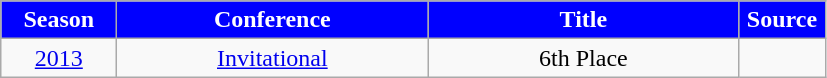<table class="wikitable">
<tr>
<th width=70px style="background: Blue; color: White; text-align: center"><strong>Season</strong></th>
<th width=200px style="background: Blue; color: White"><strong>Conference</strong></th>
<th width=200px style="background: Blue; color: White"><strong>Title</strong></th>
<th width=50px style="background: Blue; color: White"><strong>Source</strong></th>
</tr>
<tr align=center>
<td><a href='#'>2013</a></td>
<td><a href='#'>Invitational</a></td>
<td>6th Place</td>
<td></td>
</tr>
</table>
